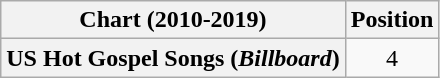<table class="wikitable plainrowheaders">
<tr>
<th scope="col">Chart (2010-2019)</th>
<th scope="col">Position</th>
</tr>
<tr>
<th scope="row">US Hot Gospel Songs (<em>Billboard</em>)</th>
<td style="text-align:center;">4</td>
</tr>
</table>
